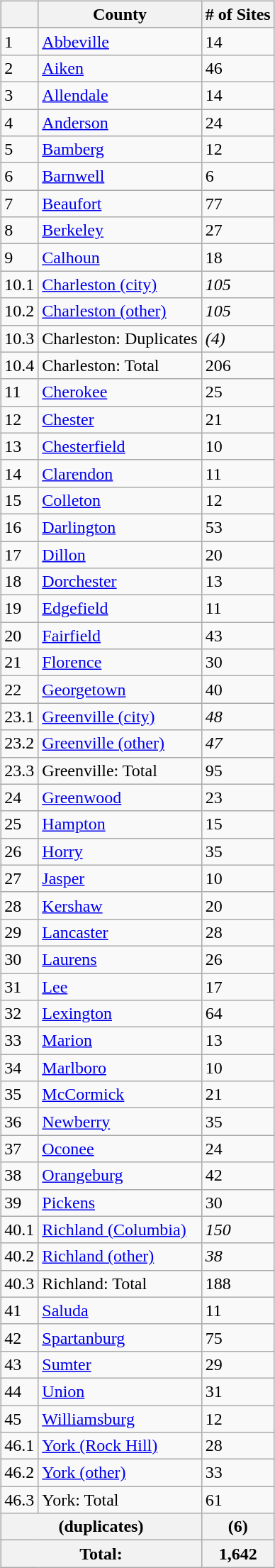<table width=100%>
<tr>
<td style="width:330px; vertical-align:top"><br>



</td>
<td style="width:330px; vertical-align:top" align="center"><br><table class="wikitable sortable">
<tr>
<th></th>
<th><strong>County</strong></th>
<th><strong># of Sites</strong></th>
</tr>
<tr ->
<td>1</td>
<td><a href='#'>Abbeville</a></td>
<td>14</td>
</tr>
<tr ->
<td>2</td>
<td><a href='#'>Aiken</a></td>
<td>46</td>
</tr>
<tr ->
<td>3</td>
<td><a href='#'>Allendale</a></td>
<td>14</td>
</tr>
<tr ->
<td>4</td>
<td><a href='#'>Anderson</a></td>
<td>24</td>
</tr>
<tr ->
<td>5</td>
<td><a href='#'>Bamberg</a></td>
<td>12</td>
</tr>
<tr ->
<td>6</td>
<td><a href='#'>Barnwell</a></td>
<td>6</td>
</tr>
<tr ->
<td>7</td>
<td><a href='#'>Beaufort</a></td>
<td>77</td>
</tr>
<tr ->
<td>8</td>
<td><a href='#'>Berkeley</a></td>
<td>27</td>
</tr>
<tr ->
<td>9</td>
<td><a href='#'>Calhoun</a></td>
<td>18</td>
</tr>
<tr ->
<td>10.1</td>
<td><a href='#'>Charleston (city)</a></td>
<td><em>105</em></td>
</tr>
<tr ->
<td>10.2</td>
<td><a href='#'>Charleston (other)</a></td>
<td><em>105</em></td>
</tr>
<tr ->
<td>10.3</td>
<td>Charleston: Duplicates</td>
<td><em>(4)</em></td>
</tr>
<tr ->
<td>10.4</td>
<td>Charleston: Total</td>
<td>206</td>
</tr>
<tr ->
<td>11</td>
<td><a href='#'>Cherokee</a></td>
<td>25</td>
</tr>
<tr ->
<td>12</td>
<td><a href='#'>Chester</a></td>
<td>21</td>
</tr>
<tr ->
<td>13</td>
<td><a href='#'>Chesterfield</a></td>
<td>10</td>
</tr>
<tr ->
<td>14</td>
<td><a href='#'>Clarendon</a></td>
<td>11</td>
</tr>
<tr ->
<td>15</td>
<td><a href='#'>Colleton</a></td>
<td>12</td>
</tr>
<tr ->
<td>16</td>
<td><a href='#'>Darlington</a></td>
<td>53</td>
</tr>
<tr ->
<td>17</td>
<td><a href='#'>Dillon</a></td>
<td>20</td>
</tr>
<tr ->
<td>18</td>
<td><a href='#'>Dorchester</a></td>
<td>13</td>
</tr>
<tr ->
<td>19</td>
<td><a href='#'>Edgefield</a></td>
<td>11</td>
</tr>
<tr ->
<td>20</td>
<td><a href='#'>Fairfield</a></td>
<td>43</td>
</tr>
<tr ->
<td>21</td>
<td><a href='#'>Florence</a></td>
<td>30</td>
</tr>
<tr ->
<td>22</td>
<td><a href='#'>Georgetown</a></td>
<td>40</td>
</tr>
<tr ->
<td>23.1</td>
<td><a href='#'>Greenville (city)</a></td>
<td><em>48</em></td>
</tr>
<tr ->
<td>23.2</td>
<td><a href='#'>Greenville (other)</a></td>
<td><em>47</em></td>
</tr>
<tr ->
<td>23.3</td>
<td>Greenville: Total</td>
<td>95</td>
</tr>
<tr ->
<td>24</td>
<td><a href='#'>Greenwood</a></td>
<td>23</td>
</tr>
<tr ->
<td>25</td>
<td><a href='#'>Hampton</a></td>
<td>15</td>
</tr>
<tr ->
<td>26</td>
<td><a href='#'>Horry</a></td>
<td>35</td>
</tr>
<tr ->
<td>27</td>
<td><a href='#'>Jasper</a></td>
<td>10</td>
</tr>
<tr ->
<td>28</td>
<td><a href='#'>Kershaw</a></td>
<td>20</td>
</tr>
<tr ->
<td>29</td>
<td><a href='#'>Lancaster</a></td>
<td>28</td>
</tr>
<tr ->
<td>30</td>
<td><a href='#'>Laurens</a></td>
<td>26</td>
</tr>
<tr ->
<td>31</td>
<td><a href='#'>Lee</a></td>
<td>17</td>
</tr>
<tr ->
<td>32</td>
<td><a href='#'>Lexington</a></td>
<td>64</td>
</tr>
<tr ->
<td>33</td>
<td><a href='#'>Marion</a></td>
<td>13</td>
</tr>
<tr ->
<td>34</td>
<td><a href='#'>Marlboro</a></td>
<td>10</td>
</tr>
<tr ->
<td>35</td>
<td><a href='#'>McCormick</a></td>
<td>21</td>
</tr>
<tr ->
<td>36</td>
<td><a href='#'>Newberry</a></td>
<td>35</td>
</tr>
<tr ->
<td>37</td>
<td><a href='#'>Oconee</a></td>
<td>24</td>
</tr>
<tr ->
<td>38</td>
<td><a href='#'>Orangeburg</a></td>
<td>42</td>
</tr>
<tr ->
<td>39</td>
<td><a href='#'>Pickens</a></td>
<td>30</td>
</tr>
<tr ->
<td>40.1</td>
<td><a href='#'>Richland (Columbia)</a></td>
<td><em>150</em></td>
</tr>
<tr ->
<td>40.2</td>
<td><a href='#'>Richland (other)</a></td>
<td><em>38</em></td>
</tr>
<tr ->
<td>40.3</td>
<td>Richland: Total</td>
<td>188</td>
</tr>
<tr ->
<td>41</td>
<td><a href='#'>Saluda</a></td>
<td>11</td>
</tr>
<tr ->
<td>42</td>
<td><a href='#'>Spartanburg</a></td>
<td>75</td>
</tr>
<tr ->
<td>43</td>
<td><a href='#'>Sumter</a></td>
<td>29</td>
</tr>
<tr ->
<td>44</td>
<td><a href='#'>Union</a></td>
<td>31</td>
</tr>
<tr ->
<td>45</td>
<td><a href='#'>Williamsburg</a></td>
<td>12</td>
</tr>
<tr ->
<td>46.1</td>
<td><a href='#'>York (Rock Hill)</a></td>
<td>28</td>
</tr>
<tr ->
<td>46.2</td>
<td><a href='#'>York (other)</a></td>
<td>33</td>
</tr>
<tr ->
<td>46.3</td>
<td>York: Total</td>
<td>61</td>
</tr>
<tr class="sortbottom">
<th colspan="2">(duplicates)</th>
<th>(6)</th>
</tr>
<tr class="sortbottom">
<th colspan="2">Total:</th>
<th>1,642</th>
</tr>
</table>
</td>
<td style="width:330px; vertical-align:top"><br>





</td>
</tr>
</table>
